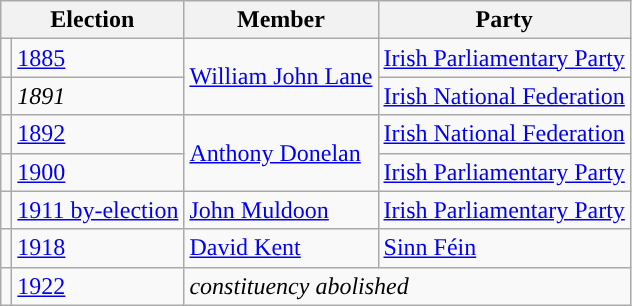<table class="wikitable">
<tr>
<th colspan="2">Election</th>
<th>Member </th>
<th>Party</th>
</tr>
<tr>
<td style="color:inherit;background-color:"></td>
<td><a href='#'>1885</a></td>
<td rowspan="2"><a href='#'>William John Lane</a></td>
<td><a href='#'>Irish Parliamentary Party</a></td>
</tr>
<tr>
<td style="color:inherit;background-color:"></td>
<td><em>1891</em></td>
<td><a href='#'>Irish National Federation</a></td>
</tr>
<tr>
<td style="color:inherit;background-color:"></td>
<td><a href='#'>1892</a></td>
<td rowspan="2"><a href='#'>Anthony Donelan</a></td>
<td><a href='#'>Irish National Federation</a></td>
</tr>
<tr>
<td style="color:inherit;background-color:"></td>
<td><a href='#'>1900</a></td>
<td><a href='#'>Irish Parliamentary Party</a></td>
</tr>
<tr>
<td style="color:inherit;background-color:"></td>
<td><a href='#'>1911 by-election</a></td>
<td><a href='#'>John Muldoon</a></td>
<td><a href='#'>Irish Parliamentary Party</a></td>
</tr>
<tr>
<td style="color:inherit;background-color:"></td>
<td><a href='#'>1918</a></td>
<td><a href='#'>David Kent</a></td>
<td><a href='#'>Sinn Féin</a></td>
</tr>
<tr>
<td></td>
<td><a href='#'>1922</a></td>
<td colspan="2"><em>constituency abolished</em></td>
</tr>
</table>
